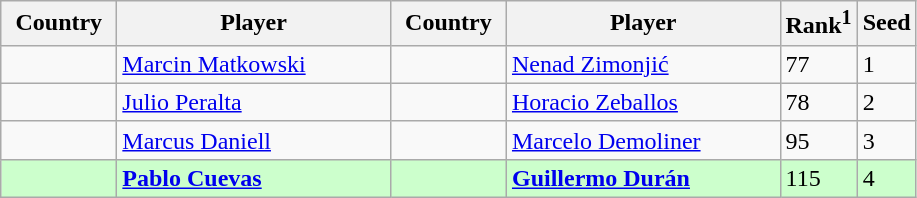<table class="sortable wikitable">
<tr>
<th width="70">Country</th>
<th width="175">Player</th>
<th width="70">Country</th>
<th width="175">Player</th>
<th>Rank<sup>1</sup></th>
<th>Seed</th>
</tr>
<tr>
<td></td>
<td><a href='#'>Marcin Matkowski</a></td>
<td></td>
<td><a href='#'>Nenad Zimonjić</a></td>
<td>77</td>
<td>1</td>
</tr>
<tr>
<td></td>
<td><a href='#'>Julio Peralta</a></td>
<td></td>
<td><a href='#'>Horacio Zeballos</a></td>
<td>78</td>
<td>2</td>
</tr>
<tr>
<td></td>
<td><a href='#'>Marcus Daniell</a></td>
<td></td>
<td><a href='#'>Marcelo Demoliner</a></td>
<td>95</td>
<td>3</td>
</tr>
<tr style="background:#cfc;">
<td></td>
<td><strong><a href='#'>Pablo Cuevas</a></strong></td>
<td></td>
<td><strong><a href='#'>Guillermo Durán</a></strong></td>
<td>115</td>
<td>4</td>
</tr>
</table>
